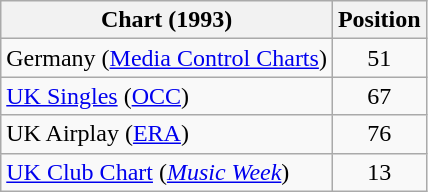<table class="wikitable sortable" style="text-align:center;">
<tr>
<th>Chart (1993)</th>
<th>Position</th>
</tr>
<tr>
<td align="left">Germany (<a href='#'>Media Control Charts</a>)</td>
<td>51</td>
</tr>
<tr>
<td align="left"><a href='#'>UK Singles</a> (<a href='#'>OCC</a>)</td>
<td>67</td>
</tr>
<tr>
<td align="left">UK Airplay (<a href='#'>ERA</a>)</td>
<td>76</td>
</tr>
<tr>
<td align="left"><a href='#'>UK Club Chart</a> (<em><a href='#'>Music Week</a></em>)</td>
<td>13</td>
</tr>
</table>
